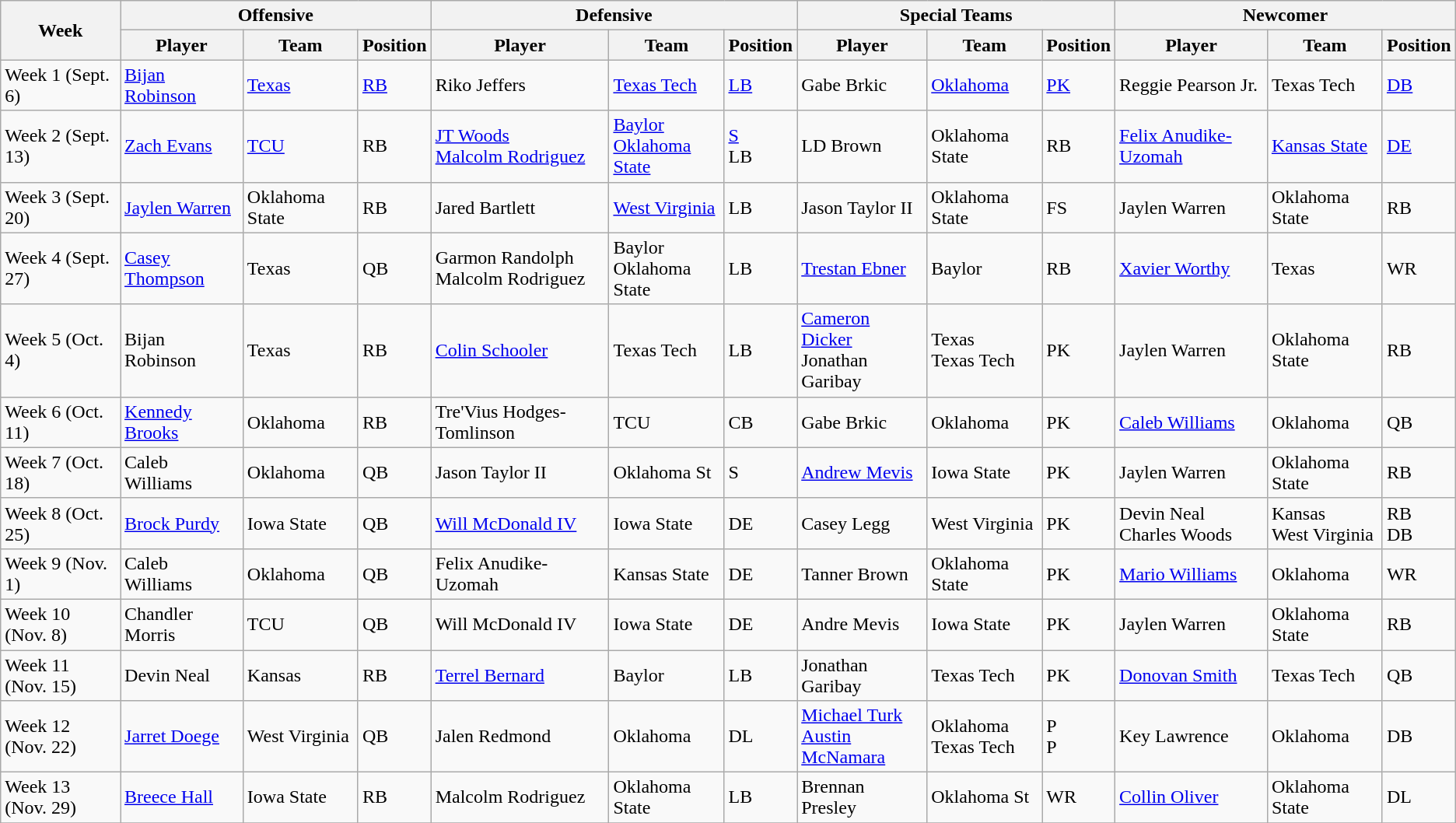<table class="wikitable">
<tr>
<th rowspan="2">Week</th>
<th colspan="3">Offensive</th>
<th colspan="3">Defensive</th>
<th colspan="3">Special Teams</th>
<th colspan="3">Newcomer</th>
</tr>
<tr>
<th>Player</th>
<th>Team</th>
<th>Position</th>
<th>Player</th>
<th>Team</th>
<th>Position</th>
<th>Player</th>
<th>Team</th>
<th>Position</th>
<th>Player</th>
<th>Team</th>
<th>Position</th>
</tr>
<tr>
<td>Week 1 (Sept. 6)</td>
<td><a href='#'>Bijan Robinson</a></td>
<td><a href='#'>Texas</a></td>
<td><a href='#'>RB</a></td>
<td>Riko Jeffers</td>
<td><a href='#'>Texas Tech</a></td>
<td><a href='#'>LB</a></td>
<td>Gabe Brkic</td>
<td><a href='#'>Oklahoma</a></td>
<td><a href='#'>PK</a></td>
<td>Reggie Pearson Jr.</td>
<td>Texas Tech</td>
<td><a href='#'>DB</a></td>
</tr>
<tr>
<td>Week 2 (Sept. 13)</td>
<td><a href='#'>Zach Evans</a></td>
<td><a href='#'>TCU</a></td>
<td>RB</td>
<td><a href='#'>JT Woods</a> <br> <a href='#'>Malcolm Rodriguez</a></td>
<td><a href='#'>Baylor</a> <br> <a href='#'>Oklahoma State</a></td>
<td><a href='#'>S</a> <br> LB</td>
<td>LD Brown</td>
<td>Oklahoma State</td>
<td>RB</td>
<td><a href='#'>Felix Anudike-Uzomah</a></td>
<td><a href='#'>Kansas State</a></td>
<td><a href='#'>DE</a></td>
</tr>
<tr>
<td>Week 3 (Sept. 20)</td>
<td><a href='#'>Jaylen Warren</a></td>
<td>Oklahoma State</td>
<td>RB</td>
<td>Jared Bartlett</td>
<td><a href='#'>West Virginia</a></td>
<td>LB</td>
<td>Jason Taylor II</td>
<td>Oklahoma State</td>
<td>FS</td>
<td>Jaylen Warren</td>
<td>Oklahoma State</td>
<td>RB</td>
</tr>
<tr>
<td>Week 4 (Sept. 27)</td>
<td><a href='#'>Casey Thompson</a></td>
<td>Texas</td>
<td>QB</td>
<td>Garmon Randolph<br>Malcolm Rodriguez</td>
<td>Baylor<br>Oklahoma State</td>
<td>LB</td>
<td><a href='#'>Trestan Ebner</a></td>
<td>Baylor</td>
<td>RB</td>
<td><a href='#'>Xavier Worthy</a></td>
<td>Texas</td>
<td>WR</td>
</tr>
<tr>
<td>Week 5 (Oct. 4)</td>
<td>Bijan Robinson</td>
<td>Texas</td>
<td>RB</td>
<td><a href='#'>Colin Schooler</a></td>
<td>Texas Tech</td>
<td>LB</td>
<td><a href='#'>Cameron Dicker</a><br>Jonathan Garibay</td>
<td>Texas<br>Texas Tech</td>
<td>PK</td>
<td>Jaylen Warren</td>
<td>Oklahoma State</td>
<td>RB</td>
</tr>
<tr>
<td>Week 6 (Oct. 11)</td>
<td><a href='#'>Kennedy Brooks</a></td>
<td>Oklahoma</td>
<td>RB</td>
<td>Tre'Vius Hodges-Tomlinson</td>
<td>TCU</td>
<td>CB</td>
<td>Gabe Brkic</td>
<td>Oklahoma</td>
<td>PK</td>
<td><a href='#'>Caleb Williams</a></td>
<td>Oklahoma</td>
<td>QB</td>
</tr>
<tr>
<td>Week 7 (Oct. 18)</td>
<td>Caleb Williams</td>
<td>Oklahoma</td>
<td>QB</td>
<td>Jason Taylor II</td>
<td>Oklahoma St</td>
<td>S</td>
<td><a href='#'>Andrew Mevis</a></td>
<td>Iowa State</td>
<td>PK</td>
<td>Jaylen Warren</td>
<td>Oklahoma State</td>
<td>RB</td>
</tr>
<tr>
<td>Week 8 (Oct. 25)</td>
<td><a href='#'>Brock Purdy</a></td>
<td>Iowa State</td>
<td>QB</td>
<td><a href='#'>Will McDonald IV</a></td>
<td>Iowa State</td>
<td>DE</td>
<td>Casey Legg</td>
<td>West Virginia</td>
<td>PK</td>
<td>Devin Neal<br>Charles Woods</td>
<td>Kansas<br>West Virginia</td>
<td>RB<br>DB</td>
</tr>
<tr>
<td>Week 9 (Nov. 1)</td>
<td>Caleb Williams</td>
<td>Oklahoma</td>
<td>QB</td>
<td>Felix Anudike-Uzomah</td>
<td>Kansas State</td>
<td>DE</td>
<td>Tanner Brown</td>
<td>Oklahoma State</td>
<td>PK</td>
<td><a href='#'>Mario Williams</a></td>
<td>Oklahoma</td>
<td>WR</td>
</tr>
<tr>
<td>Week 10 (Nov. 8)</td>
<td>Chandler Morris</td>
<td>TCU</td>
<td>QB</td>
<td>Will McDonald IV</td>
<td>Iowa State</td>
<td>DE</td>
<td>Andre Mevis</td>
<td>Iowa State</td>
<td>PK</td>
<td>Jaylen Warren</td>
<td>Oklahoma State</td>
<td>RB</td>
</tr>
<tr>
<td>Week 11 (Nov. 15)</td>
<td>Devin Neal</td>
<td>Kansas</td>
<td>RB</td>
<td><a href='#'>Terrel Bernard</a></td>
<td>Baylor</td>
<td>LB</td>
<td>Jonathan Garibay</td>
<td>Texas Tech</td>
<td>PK</td>
<td><a href='#'>Donovan Smith</a></td>
<td>Texas Tech</td>
<td>QB</td>
</tr>
<tr>
<td>Week 12 (Nov. 22)</td>
<td><a href='#'>Jarret Doege</a></td>
<td>West Virginia</td>
<td>QB</td>
<td>Jalen Redmond</td>
<td>Oklahoma</td>
<td>DL</td>
<td><a href='#'>Michael Turk</a><br><a href='#'>Austin McNamara</a></td>
<td>Oklahoma<br>Texas Tech</td>
<td>P<br>P</td>
<td>Key Lawrence</td>
<td>Oklahoma</td>
<td>DB</td>
</tr>
<tr>
<td>Week 13 (Nov. 29)</td>
<td><a href='#'>Breece Hall</a></td>
<td>Iowa State</td>
<td>RB</td>
<td>Malcolm Rodriguez</td>
<td>Oklahoma State</td>
<td>LB</td>
<td>Brennan Presley</td>
<td>Oklahoma St</td>
<td>WR</td>
<td><a href='#'>Collin Oliver</a></td>
<td>Oklahoma State</td>
<td>DL</td>
</tr>
<tr>
</tr>
</table>
